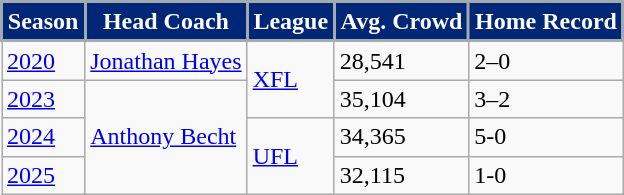<table class="wikitable">
<tr>
<th style="background:#002677; color:white; border: 2px solid #A2AAAD">Season</th>
<th style="background:#002677; color:white; border: 2px solid #A2AAAD;">Head Coach</th>
<th style="background:#002677; color:white; border: 2px solid #A2AAAD;">League</th>
<th style="background:#002677; color:white; border: 2px solid #A2AAAD;">Avg. Crowd</th>
<th style="background:#002677; color:white; border: 2px solid #A2AAAD;">Home Record</th>
</tr>
<tr>
<td><a href='#'>2020</a></td>
<td><a href='#'>Jonathan Hayes</a></td>
<td rowspan=2><a href='#'>XFL</a></td>
<td>28,541</td>
<td>2–0</td>
</tr>
<tr>
<td><a href='#'>2023</a></td>
<td rowspan=3><a href='#'>Anthony Becht</a></td>
<td>35,104</td>
<td>3–2</td>
</tr>
<tr>
<td><a href='#'>2024</a></td>
<td rowspan=2><a href='#'>UFL</a></td>
<td>34,365</td>
<td>5-0</td>
</tr>
<tr>
<td><a href='#'>2025</a></td>
<td>32,115</td>
<td>1-0</td>
</tr>
</table>
